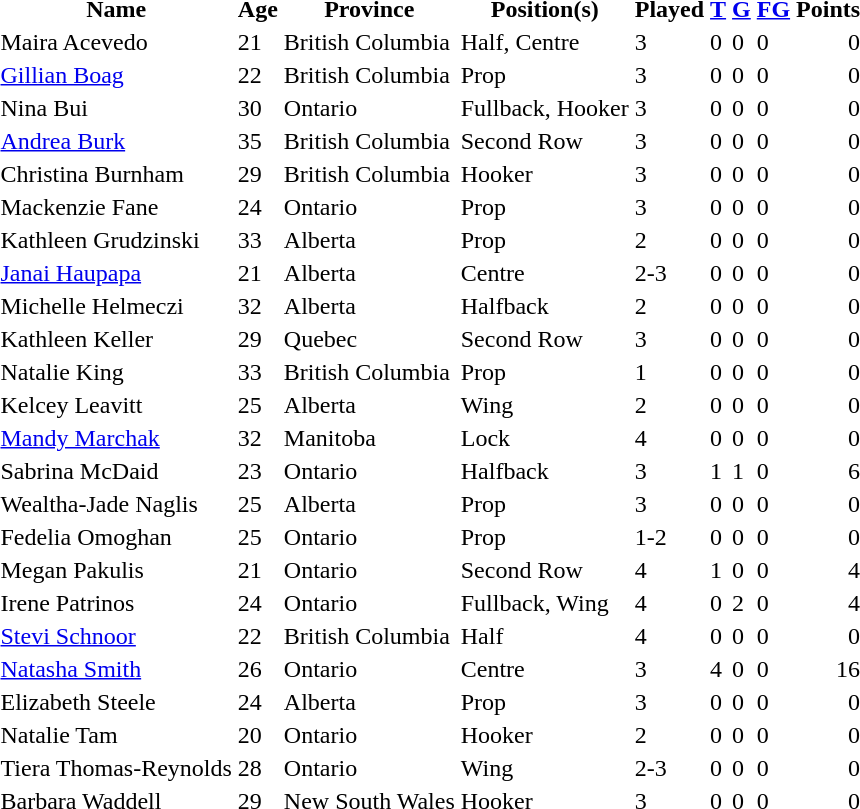<table wikitable sortable>
<tr>
<th>Name</th>
<th>Age</th>
<th>Province</th>
<th>Position(s)</th>
<th>Played</th>
<th><a href='#'>T</a></th>
<th><a href='#'>G</a></th>
<th><a href='#'>FG</a></th>
<th>Points</th>
</tr>
<tr>
<td>Maira Acevedo</td>
<td>21</td>
<td> British Columbia</td>
<td>Half, Centre</td>
<td>3</td>
<td>0</td>
<td>0</td>
<td>0</td>
<td align=right>0</td>
</tr>
<tr>
<td><a href='#'>Gillian Boag</a></td>
<td>22</td>
<td> British Columbia</td>
<td>Prop</td>
<td>3</td>
<td>0</td>
<td>0</td>
<td>0</td>
<td align=right>0</td>
</tr>
<tr>
<td>Nina Bui</td>
<td>30</td>
<td> Ontario</td>
<td>Fullback, Hooker</td>
<td>3</td>
<td>0</td>
<td>0</td>
<td>0</td>
<td align=right>0</td>
</tr>
<tr>
<td><a href='#'>Andrea Burk</a></td>
<td>35</td>
<td> British Columbia</td>
<td>Second Row</td>
<td>3</td>
<td>0</td>
<td>0</td>
<td>0</td>
<td align=right>0</td>
</tr>
<tr>
<td>Christina Burnham</td>
<td>29</td>
<td> British Columbia</td>
<td>Hooker</td>
<td>3</td>
<td>0</td>
<td>0</td>
<td>0</td>
<td align=right>0</td>
</tr>
<tr>
<td>Mackenzie Fane</td>
<td>24</td>
<td> Ontario</td>
<td>Prop</td>
<td>3</td>
<td>0</td>
<td>0</td>
<td>0</td>
<td align=right>0</td>
</tr>
<tr>
<td>Kathleen Grudzinski</td>
<td>33</td>
<td> Alberta</td>
<td>Prop</td>
<td>2</td>
<td>0</td>
<td>0</td>
<td>0</td>
<td align=right>0</td>
</tr>
<tr>
<td><a href='#'>Janai Haupapa</a></td>
<td>21</td>
<td> Alberta</td>
<td>Centre</td>
<td>2-3</td>
<td>0</td>
<td>0</td>
<td>0</td>
<td align=right>0</td>
</tr>
<tr>
<td>Michelle Helmeczi</td>
<td>32</td>
<td> Alberta</td>
<td>Halfback</td>
<td>2</td>
<td>0</td>
<td>0</td>
<td>0</td>
<td align=right>0</td>
</tr>
<tr>
<td>Kathleen Keller</td>
<td>29</td>
<td> Quebec</td>
<td>Second Row</td>
<td>3</td>
<td>0</td>
<td>0</td>
<td>0</td>
<td align=right>0</td>
</tr>
<tr>
<td>Natalie King</td>
<td>33</td>
<td> British Columbia</td>
<td>Prop</td>
<td>1</td>
<td>0</td>
<td>0</td>
<td>0</td>
<td align=right>0</td>
</tr>
<tr>
<td>Kelcey Leavitt</td>
<td>25</td>
<td> Alberta</td>
<td>Wing</td>
<td>2</td>
<td>0</td>
<td>0</td>
<td>0</td>
<td align=right>0</td>
</tr>
<tr>
<td><a href='#'>Mandy Marchak</a></td>
<td>32</td>
<td> Manitoba</td>
<td>Lock</td>
<td>4</td>
<td>0</td>
<td>0</td>
<td>0</td>
<td align=right>0</td>
</tr>
<tr>
<td>Sabrina McDaid</td>
<td>23</td>
<td> Ontario</td>
<td>Halfback</td>
<td>3</td>
<td>1</td>
<td>1</td>
<td>0</td>
<td align=right>6</td>
</tr>
<tr>
<td>Wealtha-Jade Naglis</td>
<td>25</td>
<td> Alberta</td>
<td>Prop</td>
<td>3</td>
<td>0</td>
<td>0</td>
<td>0</td>
<td align=right>0</td>
</tr>
<tr>
<td>Fedelia Omoghan</td>
<td>25</td>
<td> Ontario</td>
<td>Prop</td>
<td>1-2</td>
<td>0</td>
<td>0</td>
<td>0</td>
<td align=right>0</td>
</tr>
<tr>
<td>Megan Pakulis</td>
<td>21</td>
<td> Ontario</td>
<td>Second Row</td>
<td>4</td>
<td>1</td>
<td>0</td>
<td>0</td>
<td align=right>4</td>
</tr>
<tr>
<td>Irene Patrinos</td>
<td>24</td>
<td> Ontario</td>
<td>Fullback, Wing</td>
<td>4</td>
<td>0</td>
<td>2</td>
<td>0</td>
<td align=right>4</td>
</tr>
<tr>
<td><a href='#'>Stevi Schnoor</a></td>
<td>22</td>
<td> British Columbia</td>
<td>Half</td>
<td>4</td>
<td>0</td>
<td>0</td>
<td>0</td>
<td align=right>0</td>
</tr>
<tr>
<td><a href='#'>Natasha Smith</a></td>
<td>26</td>
<td> Ontario</td>
<td>Centre</td>
<td>3</td>
<td>4</td>
<td>0</td>
<td>0</td>
<td align=right>16</td>
</tr>
<tr>
<td>Elizabeth Steele</td>
<td>24</td>
<td> Alberta</td>
<td>Prop</td>
<td>3</td>
<td>0</td>
<td>0</td>
<td>0</td>
<td align=right>0</td>
</tr>
<tr>
<td>Natalie Tam</td>
<td>20</td>
<td> Ontario</td>
<td>Hooker</td>
<td>2</td>
<td>0</td>
<td>0</td>
<td>0</td>
<td align=right>0</td>
</tr>
<tr>
<td>Tiera Thomas-Reynolds</td>
<td>28</td>
<td> Ontario</td>
<td>Wing</td>
<td>2-3</td>
<td>0</td>
<td>0</td>
<td>0</td>
<td align=right>0</td>
</tr>
<tr>
<td>Barbara Waddell</td>
<td>29</td>
<td> New South Wales</td>
<td>Hooker</td>
<td>3</td>
<td>0</td>
<td>0</td>
<td>0</td>
<td align=right>0</td>
</tr>
</table>
